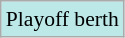<table class="wikitable" style="font-size:90%;">
<tr>
<td align="center" bgcolor="bce8e8">Playoff berth</td>
</tr>
</table>
